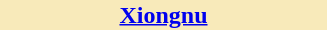<table style="float:right; width:222px; margin:0 0 1em 1em;">
<tr>
<th style="color:#black; background:#f8eaba; font-size:100%; text-align:center;"><a href='#'>Xiongnu</a></th>
</tr>
<tr>
<td><br></td>
</tr>
</table>
